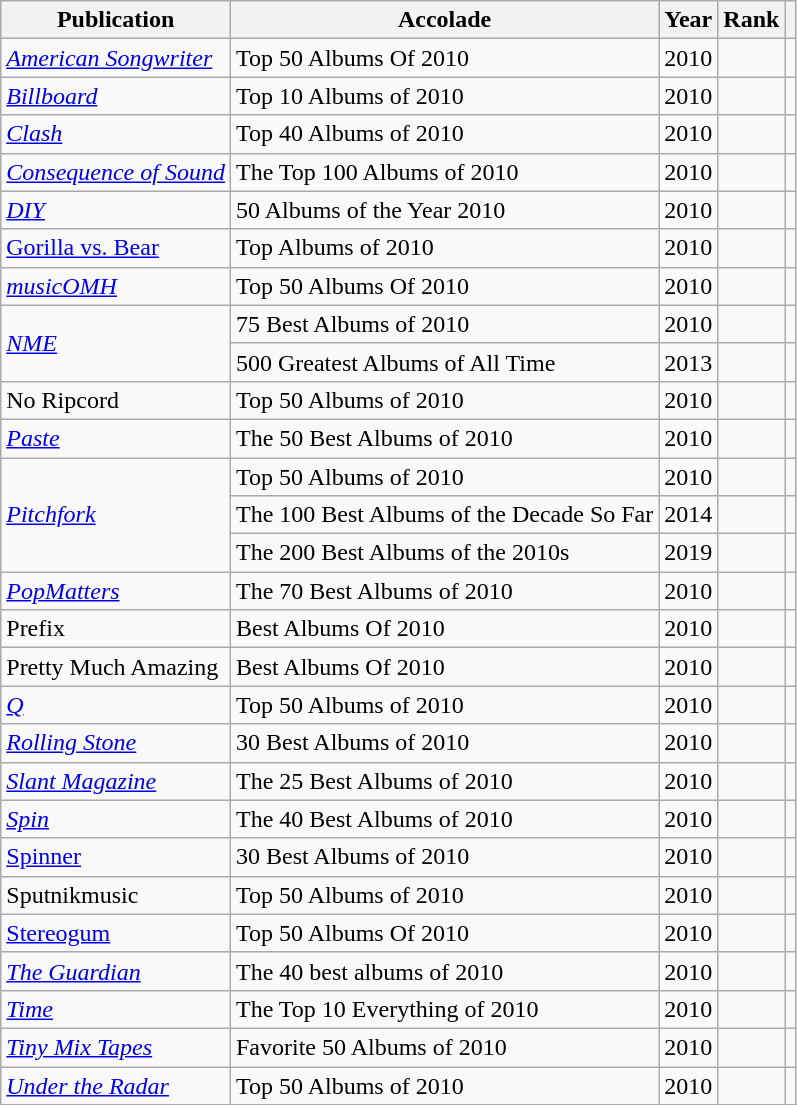<table class="wikitable sortable">
<tr>
<th>Publication</th>
<th>Accolade</th>
<th>Year</th>
<th>Rank</th>
<th class="unsortable"></th>
</tr>
<tr>
<td><em><a href='#'>American Songwriter</a></em></td>
<td>Top 50 Albums Of 2010</td>
<td>2010</td>
<td></td>
<td></td>
</tr>
<tr>
<td><em><a href='#'>Billboard</a></em></td>
<td>Top 10 Albums of 2010</td>
<td>2010</td>
<td></td>
<td></td>
</tr>
<tr>
<td><em><a href='#'>Clash</a></em></td>
<td>Top 40 Albums of 2010</td>
<td>2010</td>
<td></td>
<td></td>
</tr>
<tr>
<td><em><a href='#'>Consequence of Sound</a></em></td>
<td>The Top 100 Albums of 2010</td>
<td>2010</td>
<td></td>
<td></td>
</tr>
<tr>
<td><em><a href='#'>DIY</a></em></td>
<td>50 Albums of the Year 2010</td>
<td>2010</td>
<td></td>
<td></td>
</tr>
<tr>
<td><a href='#'>Gorilla vs. Bear</a></td>
<td>Top Albums of 2010</td>
<td>2010</td>
<td></td>
<td></td>
</tr>
<tr>
<td><em><a href='#'>musicOMH</a></em></td>
<td>Top 50 Albums Of 2010</td>
<td>2010</td>
<td></td>
<td></td>
</tr>
<tr>
<td rowspan="2"><em><a href='#'>NME</a></em></td>
<td>75 Best Albums of 2010</td>
<td>2010</td>
<td></td>
<td></td>
</tr>
<tr>
<td>500 Greatest Albums of All Time</td>
<td>2013</td>
<td></td>
<td></td>
</tr>
<tr>
<td>No Ripcord</td>
<td>Top 50 Albums of 2010</td>
<td>2010</td>
<td></td>
<td></td>
</tr>
<tr>
<td><em><a href='#'>Paste</a></em></td>
<td>The 50 Best Albums of 2010</td>
<td>2010</td>
<td></td>
<td></td>
</tr>
<tr>
<td rowspan="3"><em><a href='#'>Pitchfork</a></em></td>
<td>Top 50 Albums of 2010</td>
<td>2010</td>
<td></td>
<td></td>
</tr>
<tr>
<td>The 100 Best Albums of the Decade So Far</td>
<td>2014</td>
<td></td>
<td></td>
</tr>
<tr>
<td>The 200 Best Albums of the 2010s</td>
<td>2019</td>
<td></td>
<td></td>
</tr>
<tr>
<td><em><a href='#'>PopMatters</a></em></td>
<td>The 70 Best Albums of 2010</td>
<td>2010</td>
<td></td>
<td></td>
</tr>
<tr>
<td>Prefix</td>
<td>Best Albums Of 2010</td>
<td>2010</td>
<td></td>
<td></td>
</tr>
<tr>
<td>Pretty Much Amazing</td>
<td>Best Albums Of 2010</td>
<td>2010</td>
<td></td>
<td></td>
</tr>
<tr>
<td><em><a href='#'>Q</a></em></td>
<td>Top 50 Albums of 2010</td>
<td>2010</td>
<td></td>
<td></td>
</tr>
<tr>
<td><em><a href='#'>Rolling Stone</a></em></td>
<td>30 Best Albums of 2010</td>
<td>2010</td>
<td></td>
<td></td>
</tr>
<tr>
<td><em><a href='#'>Slant Magazine</a></em></td>
<td>The 25 Best Albums of 2010</td>
<td>2010</td>
<td></td>
<td></td>
</tr>
<tr>
<td><em><a href='#'>Spin</a></em></td>
<td>The 40 Best Albums of 2010</td>
<td>2010</td>
<td></td>
<td></td>
</tr>
<tr>
<td><a href='#'>Spinner</a></td>
<td>30 Best Albums of 2010</td>
<td>2010</td>
<td></td>
<td></td>
</tr>
<tr>
<td>Sputnikmusic</td>
<td>Top 50 Albums of 2010</td>
<td>2010</td>
<td></td>
<td></td>
</tr>
<tr>
<td><a href='#'>Stereogum</a></td>
<td>Top 50 Albums Of 2010</td>
<td>2010</td>
<td></td>
<td></td>
</tr>
<tr>
<td><em><a href='#'>The Guardian</a></em></td>
<td>The 40 best albums of 2010</td>
<td>2010</td>
<td></td>
<td></td>
</tr>
<tr>
<td><em><a href='#'>Time</a></em></td>
<td>The Top 10 Everything of 2010</td>
<td>2010</td>
<td></td>
<td></td>
</tr>
<tr>
<td><em><a href='#'>Tiny Mix Tapes</a></em></td>
<td>Favorite 50 Albums of 2010</td>
<td>2010</td>
<td></td>
<td></td>
</tr>
<tr>
<td><em><a href='#'>Under the Radar</a></em></td>
<td>Top 50 Albums of 2010</td>
<td>2010</td>
<td></td>
<td></td>
</tr>
<tr>
</tr>
</table>
